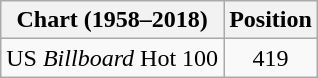<table class="wikitable plainrowheaders">
<tr>
<th>Chart (1958–2018)</th>
<th>Position</th>
</tr>
<tr>
<td>US <em>Billboard</em> Hot 100</td>
<td style="text-align:center;">419</td>
</tr>
</table>
